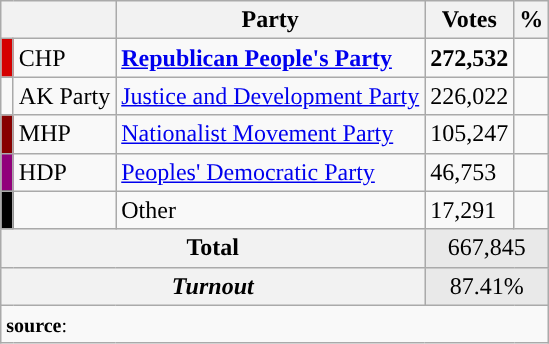<table class="wikitable">
<tr>
<th colspan="2"></th>
<th>Party</th>
<th>Votes</th>
<th>%</th>
</tr>
<tr align="left">
<td bgcolor="#d50000" width="1"></td>
<td>CHP</td>
<td><strong><a href='#'>Republican People's Party</a></strong></td>
<td><strong>272,532</strong></td>
<td><strong></strong></td>
</tr>
<tr align="left">
<td></td>
<td>AK Party</td>
<td><a href='#'>Justice and Development Party</a></td>
<td>226,022</td>
<td></td>
</tr>
<tr align="left">
<td bgcolor="#870000" width="1"></td>
<td>MHP</td>
<td><a href='#'>Nationalist Movement Party</a></td>
<td>105,247</td>
<td></td>
</tr>
<tr align="left">
<td bgcolor="#91007B" width="1"></td>
<td>HDP</td>
<td><a href='#'>Peoples' Democratic Party</a></td>
<td>46,753</td>
<td></td>
</tr>
<tr align="left">
<td bgcolor=" " width="1"></td>
<td></td>
<td>Other</td>
<td>17,291</td>
<td></td>
</tr>
<tr align="left" style="background-color:#E9E9E9">
<th colspan="3" align="center"><strong>Total</strong></th>
<td colspan="5" align="center">667,845</td>
</tr>
<tr align="left" style="background-color:#E9E9E9">
<th colspan="3" align="center"><em>Turnout</em></th>
<td colspan="5" align="center">87.41%</td>
</tr>
<tr>
<td colspan="9" align="left"><small><strong>source</strong>: </small></td>
</tr>
</table>
